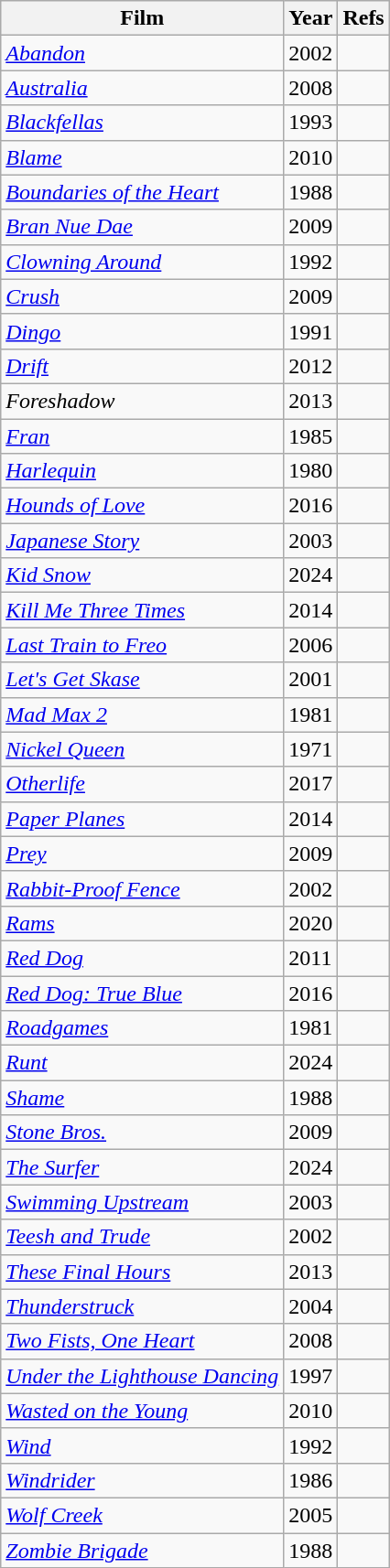<table class="wikitable sortable">
<tr>
<th>Film</th>
<th>Year</th>
<th>Refs</th>
</tr>
<tr>
<td><em><a href='#'>Abandon</a></em></td>
<td>2002</td>
<td></td>
</tr>
<tr>
<td><em><a href='#'>Australia</a></em></td>
<td>2008</td>
<td></td>
</tr>
<tr>
<td><em><a href='#'>Blackfellas</a></em></td>
<td>1993</td>
<td></td>
</tr>
<tr>
<td><em><a href='#'>Blame</a></em></td>
<td>2010</td>
<td></td>
</tr>
<tr>
<td><em><a href='#'>Boundaries of the Heart</a></em></td>
<td>1988</td>
<td></td>
</tr>
<tr>
<td><em><a href='#'>Bran Nue Dae</a></em></td>
<td>2009</td>
<td></td>
</tr>
<tr>
<td><em><a href='#'>Clowning Around</a></em></td>
<td>1992</td>
<td></td>
</tr>
<tr>
<td><em><a href='#'>Crush</a></em></td>
<td>2009</td>
<td></td>
</tr>
<tr>
<td><em><a href='#'>Dingo</a></em></td>
<td>1991</td>
<td></td>
</tr>
<tr>
<td><em><a href='#'>Drift</a></em></td>
<td>2012</td>
<td></td>
</tr>
<tr>
<td><em>Foreshadow</em></td>
<td>2013</td>
<td></td>
</tr>
<tr>
<td><em><a href='#'>Fran</a></em></td>
<td>1985</td>
<td></td>
</tr>
<tr>
<td><em><a href='#'>Harlequin</a></em></td>
<td>1980</td>
<td></td>
</tr>
<tr>
<td><em><a href='#'>Hounds of Love</a></em></td>
<td>2016</td>
<td></td>
</tr>
<tr>
<td><em><a href='#'>Japanese Story</a></em></td>
<td>2003</td>
<td></td>
</tr>
<tr>
<td><em><a href='#'>Kid Snow</a></em></td>
<td>2024</td>
<td></td>
</tr>
<tr>
<td><em><a href='#'>Kill Me Three Times</a></em></td>
<td>2014</td>
<td></td>
</tr>
<tr>
<td><em><a href='#'>Last Train to Freo</a></em></td>
<td>2006</td>
<td></td>
</tr>
<tr>
<td><em><a href='#'>Let's Get Skase</a></em></td>
<td>2001</td>
<td></td>
</tr>
<tr>
<td><em><a href='#'>Mad Max 2</a></em></td>
<td>1981</td>
<td></td>
</tr>
<tr>
<td><em><a href='#'>Nickel Queen</a></em></td>
<td>1971</td>
<td></td>
</tr>
<tr>
<td><em><a href='#'>Otherlife</a></em></td>
<td>2017</td>
<td></td>
</tr>
<tr>
<td><em><a href='#'>Paper Planes</a></em></td>
<td>2014</td>
<td></td>
</tr>
<tr>
<td><em><a href='#'>Prey</a></em></td>
<td>2009</td>
<td></td>
</tr>
<tr>
<td><em><a href='#'>Rabbit-Proof Fence</a></em></td>
<td>2002</td>
<td></td>
</tr>
<tr>
<td><em><a href='#'>Rams</a></em></td>
<td>2020</td>
<td></td>
</tr>
<tr>
<td><em><a href='#'>Red Dog</a></em></td>
<td>2011</td>
<td></td>
</tr>
<tr>
<td><em><a href='#'>Red Dog: True Blue</a></em></td>
<td>2016</td>
<td></td>
</tr>
<tr>
<td><em><a href='#'>Roadgames</a></em></td>
<td>1981</td>
<td></td>
</tr>
<tr>
<td><em><a href='#'>Runt</a></em></td>
<td>2024</td>
<td></td>
</tr>
<tr>
<td><em><a href='#'>Shame</a></em></td>
<td>1988</td>
<td></td>
</tr>
<tr>
<td><em><a href='#'>Stone Bros.</a></em></td>
<td>2009</td>
<td></td>
</tr>
<tr>
<td><em><a href='#'>The Surfer</a></em></td>
<td>2024</td>
<td></td>
</tr>
<tr>
<td><em><a href='#'>Swimming Upstream</a></em></td>
<td>2003</td>
<td></td>
</tr>
<tr>
<td><em><a href='#'>Teesh and Trude</a></em></td>
<td>2002</td>
<td></td>
</tr>
<tr>
<td><em><a href='#'>These Final Hours</a></em></td>
<td>2013</td>
<td></td>
</tr>
<tr>
<td><em><a href='#'>Thunderstruck</a></em></td>
<td>2004</td>
<td></td>
</tr>
<tr>
<td><em><a href='#'>Two Fists, One Heart</a></em></td>
<td>2008</td>
<td></td>
</tr>
<tr>
<td><em><a href='#'>Under the Lighthouse Dancing</a></em></td>
<td>1997</td>
<td></td>
</tr>
<tr>
<td><em><a href='#'>Wasted on the Young</a></em></td>
<td>2010</td>
<td></td>
</tr>
<tr>
<td><em><a href='#'>Wind</a></em></td>
<td>1992</td>
<td></td>
</tr>
<tr>
<td><em><a href='#'>Windrider</a></em></td>
<td>1986</td>
<td></td>
</tr>
<tr>
<td><em><a href='#'>Wolf Creek</a></em></td>
<td>2005</td>
<td></td>
</tr>
<tr>
<td><em><a href='#'>Zombie Brigade</a></em></td>
<td>1988</td>
<td></td>
</tr>
</table>
